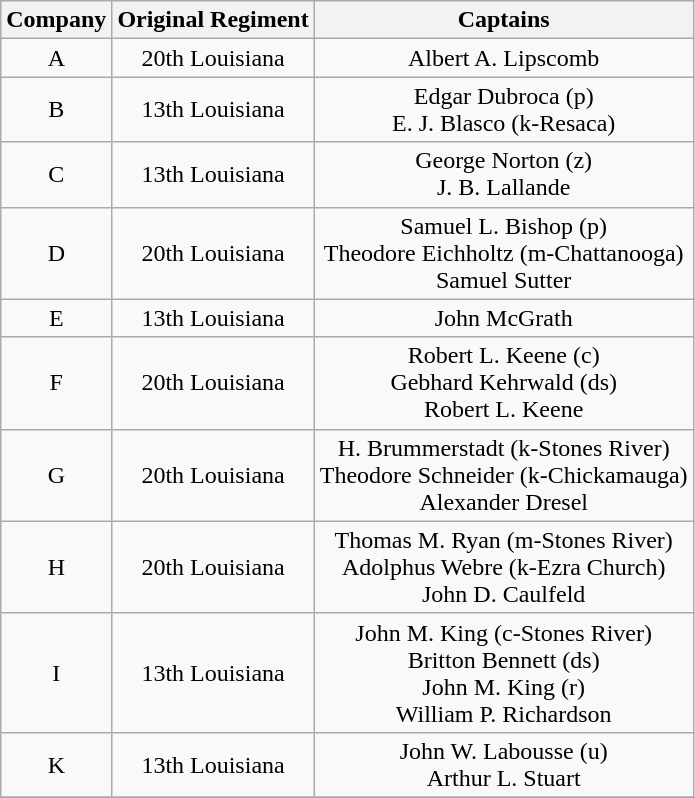<table class="wikitable" style="text-align:center; ">
<tr>
<th>Company</th>
<th>Original Regiment</th>
<th>Captains</th>
</tr>
<tr>
<td rowspan=1>A</td>
<td>20th Louisiana</td>
<td>Albert A. Lipscomb</td>
</tr>
<tr>
<td rowspan=1>B</td>
<td>13th Louisiana</td>
<td>Edgar Dubroca (p)<br>E. J. Blasco (k-Resaca)</td>
</tr>
<tr>
<td rowspan=1>C</td>
<td>13th Louisiana</td>
<td>George Norton (z)<br>J. B. Lallande</td>
</tr>
<tr>
<td rowspan=1>D</td>
<td>20th Louisiana</td>
<td>Samuel L. Bishop (p)<br>Theodore Eichholtz (m-Chattanooga)<br>Samuel Sutter</td>
</tr>
<tr>
<td rowspan=1>E</td>
<td>13th Louisiana</td>
<td>John McGrath</td>
</tr>
<tr>
<td rowspan=1>F</td>
<td>20th Louisiana</td>
<td>Robert L. Keene (c)<br>Gebhard Kehrwald (ds)<br>Robert L. Keene</td>
</tr>
<tr>
<td rowspan=1>G</td>
<td>20th Louisiana</td>
<td>H. Brummerstadt (k-Stones River)<br>Theodore Schneider (k-Chickamauga)<br>Alexander Dresel</td>
</tr>
<tr>
<td rowspan=1>H</td>
<td>20th Louisiana</td>
<td>Thomas M. Ryan (m-Stones River)<br>Adolphus Webre (k-Ezra Church)<br>John D. Caulfeld</td>
</tr>
<tr>
<td rowspan=1>I</td>
<td>13th Louisiana</td>
<td>John M. King (c-Stones River)<br>Britton Bennett (ds)<br>John M. King (r)<br>William P. Richardson</td>
</tr>
<tr>
<td rowspan=1>K</td>
<td>13th Louisiana</td>
<td>John W. Labousse (u)<br>Arthur L. Stuart</td>
</tr>
<tr>
</tr>
</table>
